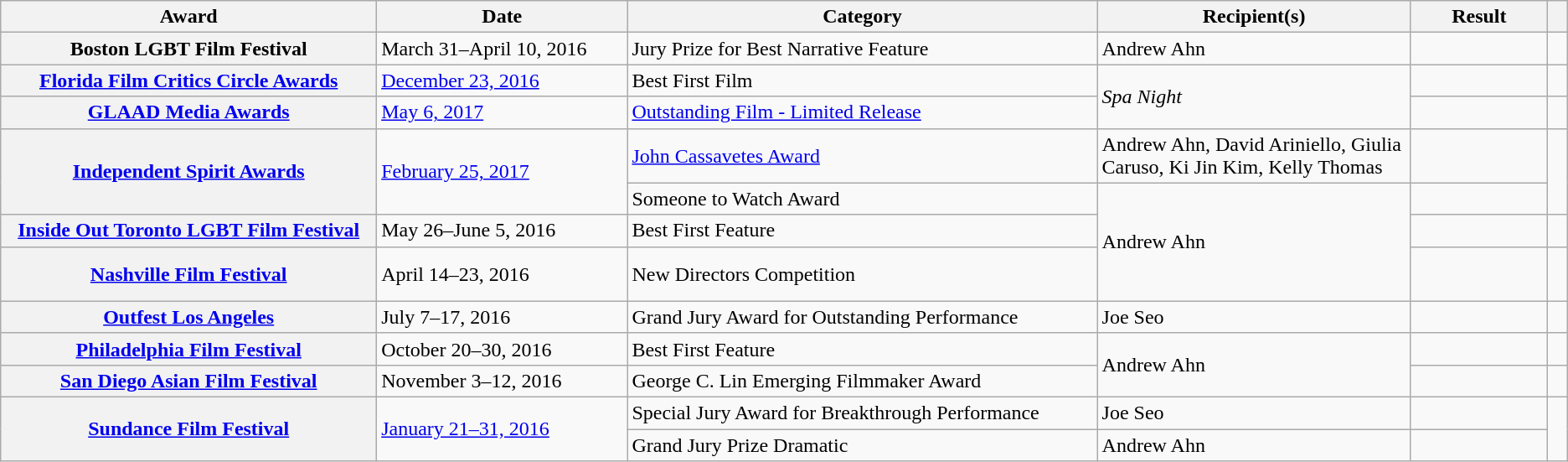<table class="wikitable plainrowheaders sortable">
<tr>
<th scope="col" style="width:24%;">Award</th>
<th scope="col" style="width:16%;">Date</th>
<th scope="col" style="width:30%;">Category</th>
<th scope="col" style="width:20%;">Recipient(s)</th>
<th scope="col">Result</th>
<th scope="col" class="unsortable"></th>
</tr>
<tr>
<th scope="row">Boston LGBT Film Festival</th>
<td>March 31–April 10, 2016</td>
<td>Jury Prize for Best Narrative Feature</td>
<td>Andrew Ahn</td>
<td></td>
<td style="text-align:center;"><br></td>
</tr>
<tr>
<th scope="row"><a href='#'>Florida Film Critics Circle Awards</a></th>
<td><a href='#'>December 23, 2016</a></td>
<td>Best First Film</td>
<td rowspan="2"><em>Spa Night</em></td>
<td></td>
<td style="text-align:center;"><br></td>
</tr>
<tr>
<th scope="row"><a href='#'>GLAAD Media Awards</a></th>
<td><a href='#'>May 6, 2017</a></td>
<td><a href='#'>Outstanding Film - Limited Release</a></td>
<td></td>
<td style="text-align:center;"></td>
</tr>
<tr>
<th scope="row" rowspan="2"><a href='#'>Independent Spirit Awards</a></th>
<td rowspan="2"><a href='#'>February 25, 2017</a></td>
<td><a href='#'>John Cassavetes Award</a></td>
<td>Andrew Ahn, David Ariniello, Giulia Caruso, Ki Jin Kim, Kelly Thomas</td>
<td></td>
<td style="text-align:center;" rowspan="2"><br></td>
</tr>
<tr>
<td>Someone to Watch Award</td>
<td rowspan="3">Andrew Ahn</td>
<td></td>
</tr>
<tr>
<th scope="row"><a href='#'>Inside Out Toronto LGBT Film Festival</a></th>
<td>May 26–June 5, 2016</td>
<td>Best First Feature</td>
<td></td>
<td style="text-align:center;"><br></td>
</tr>
<tr>
<th scope="row"><a href='#'>Nashville Film Festival</a></th>
<td>April 14–23, 2016</td>
<td>New Directors Competition</td>
<td></td>
<td style="text-align:center;"><br><br></td>
</tr>
<tr>
<th scope="row"><a href='#'>Outfest Los Angeles</a></th>
<td>July 7–17, 2016</td>
<td>Grand Jury Award for Outstanding Performance</td>
<td>Joe Seo</td>
<td></td>
<td style="text-align:center;"></td>
</tr>
<tr>
<th scope="row"><a href='#'>Philadelphia Film Festival</a></th>
<td>October 20–30, 2016</td>
<td>Best First Feature</td>
<td rowspan="2">Andrew Ahn</td>
<td></td>
<td style="text-align:center;"><br></td>
</tr>
<tr>
<th scope="row"><a href='#'>San Diego Asian Film Festival</a></th>
<td>November 3–12, 2016</td>
<td>George C. Lin Emerging Filmmaker Award</td>
<td></td>
<td style="text-align:center;"></td>
</tr>
<tr>
<th scope="row" rowspan="2"><a href='#'>Sundance Film Festival</a></th>
<td rowspan="2"><a href='#'>January 21–31, 2016</a></td>
<td>Special Jury Award for Breakthrough Performance</td>
<td>Joe Seo</td>
<td></td>
<td style="text-align:center;" rowspan="2"><br></td>
</tr>
<tr>
<td>Grand Jury Prize Dramatic</td>
<td>Andrew Ahn</td>
<td></td>
</tr>
</table>
